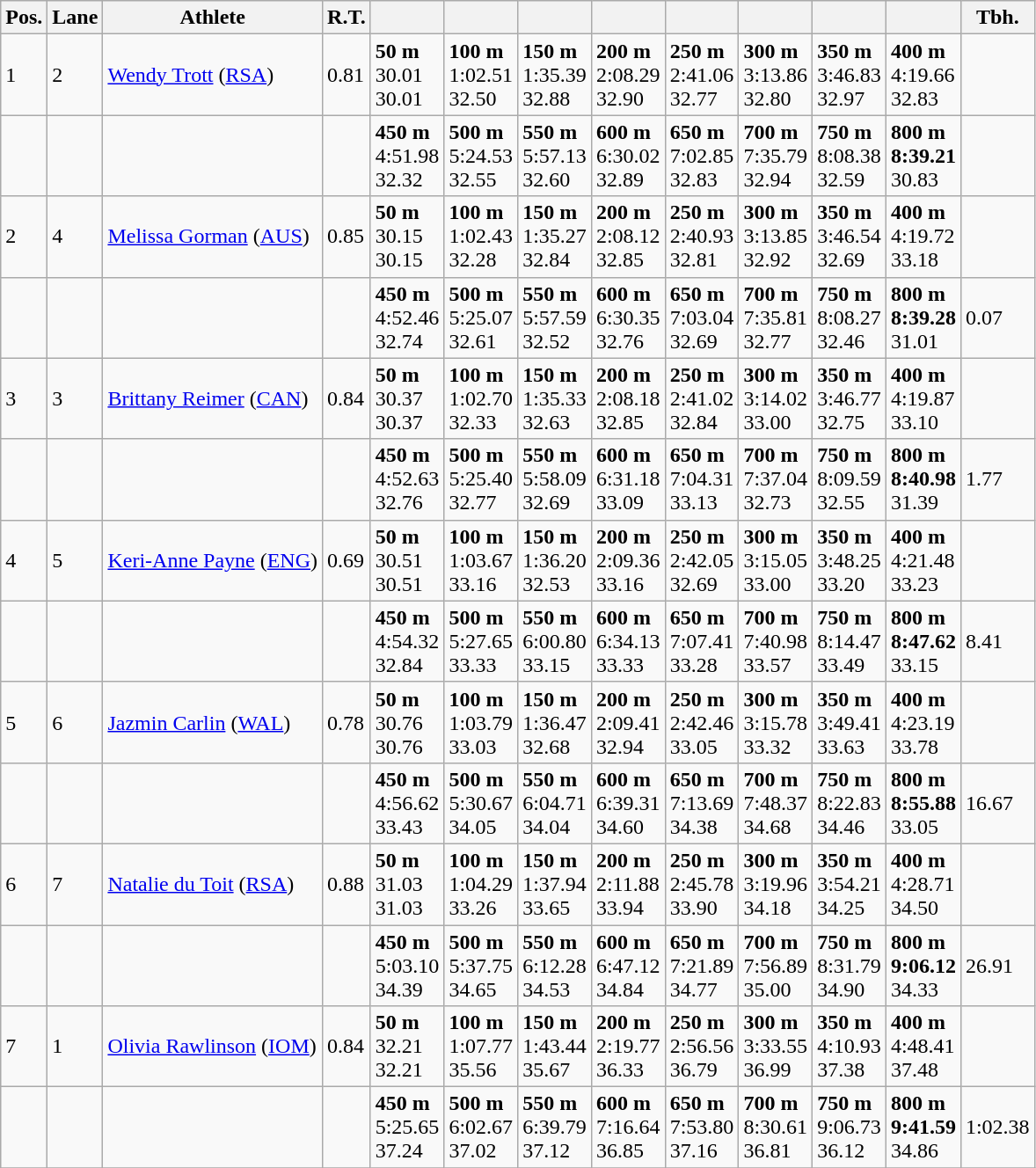<table class="wikitable">
<tr>
<th>Pos.</th>
<th>Lane</th>
<th>Athlete</th>
<th>R.T.</th>
<th></th>
<th></th>
<th></th>
<th></th>
<th></th>
<th></th>
<th></th>
<th></th>
<th>Tbh.</th>
</tr>
<tr>
<td>1</td>
<td>2</td>
<td> <a href='#'>Wendy Trott</a> (<a href='#'>RSA</a>)</td>
<td>0.81</td>
<td><strong>50 m</strong><br>30.01<br>30.01</td>
<td><strong>100 m</strong><br>1:02.51<br>32.50</td>
<td><strong>150 m</strong><br>1:35.39<br>32.88</td>
<td><strong>200 m</strong><br>2:08.29<br>32.90</td>
<td><strong>250 m</strong><br>2:41.06<br>32.77</td>
<td><strong>300 m</strong><br>3:13.86<br>32.80</td>
<td><strong>350 m</strong><br>3:46.83<br>32.97</td>
<td><strong>400 m</strong><br>4:19.66<br>32.83</td>
<td></td>
</tr>
<tr>
<td></td>
<td></td>
<td></td>
<td></td>
<td><strong>450 m</strong><br>4:51.98<br>32.32</td>
<td><strong>500 m</strong><br>5:24.53<br>32.55</td>
<td><strong>550 m</strong><br>5:57.13<br>32.60</td>
<td><strong>600 m</strong><br>6:30.02<br>32.89</td>
<td><strong>650 m</strong><br>7:02.85<br>32.83</td>
<td><strong>700 m</strong><br>7:35.79<br>32.94</td>
<td><strong>750 m</strong><br>8:08.38<br>32.59</td>
<td><strong>800 m</strong><br><strong>8:39.21</strong><br>30.83</td>
<td> </td>
</tr>
<tr>
<td>2</td>
<td>4</td>
<td> <a href='#'>Melissa Gorman</a> (<a href='#'>AUS</a>)</td>
<td>0.85</td>
<td><strong>50 m</strong><br>30.15<br>30.15</td>
<td><strong>100 m</strong><br>1:02.43<br>32.28</td>
<td><strong>150 m</strong><br>1:35.27<br>32.84</td>
<td><strong>200 m</strong><br>2:08.12<br>32.85</td>
<td><strong>250 m</strong><br>2:40.93<br>32.81</td>
<td><strong>300 m</strong><br>3:13.85<br>32.92</td>
<td><strong>350 m</strong><br>3:46.54<br>32.69</td>
<td><strong>400 m</strong><br>4:19.72<br>33.18</td>
<td></td>
</tr>
<tr>
<td></td>
<td></td>
<td></td>
<td></td>
<td><strong>450 m</strong><br>4:52.46<br>32.74</td>
<td><strong>500 m</strong><br>5:25.07<br>32.61</td>
<td><strong>550 m</strong><br>5:57.59<br>32.52</td>
<td><strong>600 m</strong><br>6:30.35<br>32.76</td>
<td><strong>650 m</strong><br>7:03.04<br>32.69</td>
<td><strong>700 m</strong><br>7:35.81<br>32.77</td>
<td><strong>750 m</strong><br>8:08.27<br>32.46</td>
<td><strong>800 m</strong><br><strong>8:39.28</strong><br>31.01</td>
<td>0.07</td>
</tr>
<tr>
<td>3</td>
<td>3</td>
<td> <a href='#'>Brittany Reimer</a> (<a href='#'>CAN</a>)</td>
<td>0.84</td>
<td><strong>50 m</strong><br>30.37<br>30.37</td>
<td><strong>100 m</strong><br>1:02.70<br>32.33</td>
<td><strong>150 m</strong><br>1:35.33<br>32.63</td>
<td><strong>200 m</strong><br>2:08.18<br>32.85</td>
<td><strong>250 m</strong><br>2:41.02<br>32.84</td>
<td><strong>300 m</strong><br>3:14.02<br>33.00</td>
<td><strong>350 m</strong><br>3:46.77<br>32.75</td>
<td><strong>400 m</strong><br>4:19.87<br>33.10</td>
<td></td>
</tr>
<tr>
<td></td>
<td></td>
<td></td>
<td></td>
<td><strong>450 m</strong><br>4:52.63<br>32.76</td>
<td><strong>500 m</strong><br>5:25.40<br>32.77</td>
<td><strong>550 m</strong><br>5:58.09<br>32.69</td>
<td><strong>600 m</strong><br>6:31.18<br>33.09</td>
<td><strong>650 m</strong><br>7:04.31<br>33.13</td>
<td><strong>700 m</strong><br>7:37.04<br>32.73</td>
<td><strong>750 m</strong><br>8:09.59<br>32.55</td>
<td><strong>800 m</strong><br><strong>8:40.98</strong><br>31.39</td>
<td>1.77</td>
</tr>
<tr>
<td>4</td>
<td>5</td>
<td> <a href='#'>Keri-Anne Payne</a> (<a href='#'>ENG</a>)</td>
<td>0.69</td>
<td><strong>50 m</strong><br>30.51<br>30.51</td>
<td><strong>100 m</strong><br>1:03.67<br>33.16</td>
<td><strong>150 m</strong><br>1:36.20<br>32.53</td>
<td><strong>200 m</strong><br>2:09.36<br>33.16</td>
<td><strong>250 m</strong><br>2:42.05<br>32.69</td>
<td><strong>300 m</strong><br>3:15.05<br>33.00</td>
<td><strong>350 m</strong><br>3:48.25<br>33.20</td>
<td><strong>400 m</strong><br>4:21.48<br>33.23</td>
<td></td>
</tr>
<tr>
<td></td>
<td></td>
<td></td>
<td></td>
<td><strong>450 m</strong><br>4:54.32<br>32.84</td>
<td><strong>500 m</strong><br>5:27.65<br>33.33</td>
<td><strong>550 m</strong><br>6:00.80<br>33.15</td>
<td><strong>600 m</strong><br>6:34.13<br>33.33</td>
<td><strong>650 m</strong><br>7:07.41<br>33.28</td>
<td><strong>700 m</strong><br>7:40.98<br>33.57</td>
<td><strong>750 m</strong><br>8:14.47<br>33.49</td>
<td><strong>800 m</strong><br><strong>8:47.62</strong><br>33.15</td>
<td>8.41</td>
</tr>
<tr>
<td>5</td>
<td>6</td>
<td> <a href='#'>Jazmin Carlin</a> (<a href='#'>WAL</a>)</td>
<td>0.78</td>
<td><strong>50 m</strong><br>30.76<br>30.76</td>
<td><strong>100 m</strong><br>1:03.79<br>33.03</td>
<td><strong>150 m</strong><br>1:36.47<br>32.68</td>
<td><strong>200 m</strong><br>2:09.41<br>32.94</td>
<td><strong>250 m</strong><br>2:42.46<br>33.05</td>
<td><strong>300 m</strong><br>3:15.78<br>33.32</td>
<td><strong>350 m</strong><br>3:49.41<br>33.63</td>
<td><strong>400 m</strong><br>4:23.19<br>33.78</td>
<td></td>
</tr>
<tr>
<td></td>
<td></td>
<td></td>
<td></td>
<td><strong>450 m</strong><br>4:56.62<br>33.43</td>
<td><strong>500 m</strong><br>5:30.67<br>34.05</td>
<td><strong>550 m</strong><br>6:04.71<br>34.04</td>
<td><strong>600 m</strong><br>6:39.31<br>34.60</td>
<td><strong>650 m</strong><br>7:13.69<br>34.38</td>
<td><strong>700 m</strong><br>7:48.37<br>34.68</td>
<td><strong>750 m</strong><br>8:22.83<br>34.46</td>
<td><strong>800 m</strong><br><strong>8:55.88</strong><br>33.05</td>
<td>16.67</td>
</tr>
<tr>
<td>6</td>
<td>7</td>
<td> <a href='#'>Natalie du Toit</a> (<a href='#'>RSA</a>)</td>
<td>0.88</td>
<td><strong>50 m</strong><br>31.03<br>31.03</td>
<td><strong>100 m</strong><br>1:04.29<br>33.26</td>
<td><strong>150 m</strong><br>1:37.94<br>33.65</td>
<td><strong>200 m</strong><br>2:11.88<br>33.94</td>
<td><strong>250 m</strong><br>2:45.78<br>33.90</td>
<td><strong>300 m</strong><br>3:19.96<br>34.18</td>
<td><strong>350 m</strong><br>3:54.21<br>34.25</td>
<td><strong>400 m</strong><br>4:28.71<br>34.50</td>
<td></td>
</tr>
<tr>
<td></td>
<td></td>
<td></td>
<td></td>
<td><strong>450 m</strong><br>5:03.10<br>34.39</td>
<td><strong>500 m</strong><br>5:37.75<br>34.65</td>
<td><strong>550 m</strong><br>6:12.28<br>34.53</td>
<td><strong>600 m</strong><br>6:47.12<br>34.84</td>
<td><strong>650 m</strong><br>7:21.89<br>34.77</td>
<td><strong>700 m</strong><br>7:56.89<br>35.00</td>
<td><strong>750 m</strong><br>8:31.79<br>34.90</td>
<td><strong>800 m</strong><br><strong>9:06.12</strong><br>34.33</td>
<td>26.91</td>
</tr>
<tr>
<td>7</td>
<td>1</td>
<td> <a href='#'>Olivia Rawlinson</a> (<a href='#'>IOM</a>)</td>
<td>0.84</td>
<td><strong>50 m</strong><br>32.21<br>32.21</td>
<td><strong>100 m</strong><br>1:07.77<br>35.56</td>
<td><strong>150 m</strong><br>1:43.44<br>35.67</td>
<td><strong>200 m</strong><br>2:19.77<br>36.33</td>
<td><strong>250 m</strong><br>2:56.56<br>36.79</td>
<td><strong>300 m</strong><br>3:33.55<br>36.99</td>
<td><strong>350 m</strong><br>4:10.93<br>37.38</td>
<td><strong>400 m</strong><br>4:48.41<br>37.48</td>
<td></td>
</tr>
<tr>
<td></td>
<td></td>
<td></td>
<td></td>
<td><strong>450 m</strong><br>5:25.65<br>37.24</td>
<td><strong>500 m</strong><br>6:02.67<br>37.02</td>
<td><strong>550 m</strong><br>6:39.79<br>37.12</td>
<td><strong>600 m</strong><br>7:16.64<br>36.85</td>
<td><strong>650 m</strong><br>7:53.80<br>37.16</td>
<td><strong>700 m</strong><br>8:30.61<br>36.81</td>
<td><strong>750 m</strong><br>9:06.73<br>36.12</td>
<td><strong>800 m</strong><br><strong>9:41.59</strong><br>34.86</td>
<td>1:02.38</td>
</tr>
<tr>
</tr>
</table>
